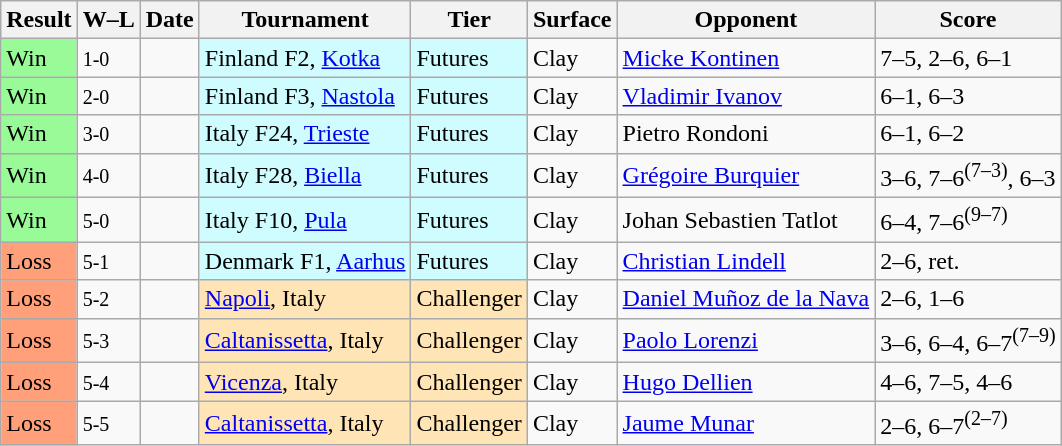<table class="sortable wikitable">
<tr>
<th>Result</th>
<th class="unsortable">W–L</th>
<th>Date</th>
<th>Tournament</th>
<th>Tier</th>
<th>Surface</th>
<th>Opponent</th>
<th class="unsortable">Score</th>
</tr>
<tr>
<td style="background:#98fb98;">Win</td>
<td><small>1-0</small></td>
<td></td>
<td style="background:#cffcff;">Finland F2, <a href='#'>Kotka</a></td>
<td style="background:#cffcff;">Futures</td>
<td>Clay</td>
<td> <a href='#'>Micke Kontinen</a></td>
<td>7–5, 2–6, 6–1</td>
</tr>
<tr>
<td style="background:#98fb98;">Win</td>
<td><small>2-0</small></td>
<td></td>
<td style="background:#cffcff;">Finland F3, <a href='#'>Nastola</a></td>
<td style="background:#cffcff;">Futures</td>
<td>Clay</td>
<td> <a href='#'>Vladimir Ivanov</a></td>
<td>6–1, 6–3</td>
</tr>
<tr>
<td style="background:#98fb98;">Win</td>
<td><small>3-0</small></td>
<td></td>
<td style="background:#cffcff;">Italy F24, <a href='#'>Trieste</a></td>
<td style="background:#cffcff;">Futures</td>
<td>Clay</td>
<td> Pietro Rondoni</td>
<td>6–1, 6–2</td>
</tr>
<tr>
<td style="background:#98fb98;">Win</td>
<td><small>4-0</small></td>
<td></td>
<td style="background:#cffcff;">Italy F28, <a href='#'>Biella</a></td>
<td style="background:#cffcff;">Futures</td>
<td>Clay</td>
<td> <a href='#'>Grégoire Burquier</a></td>
<td>3–6, 7–6<sup>(7–3)</sup>, 6–3</td>
</tr>
<tr>
<td style="background:#98fb98;">Win</td>
<td><small>5-0</small></td>
<td></td>
<td style="background:#cffcff;">Italy F10, <a href='#'>Pula</a></td>
<td style="background:#cffcff;">Futures</td>
<td>Clay</td>
<td> Johan Sebastien Tatlot</td>
<td>6–4, 7–6<sup>(9–7)</sup></td>
</tr>
<tr>
<td style="background:#ffa07a;">Loss</td>
<td><small>5-1</small></td>
<td></td>
<td style="background:#cffcff;">Denmark F1, <a href='#'>Aarhus</a></td>
<td style="background:#cffcff;">Futures</td>
<td>Clay</td>
<td> <a href='#'>Christian Lindell</a></td>
<td>2–6, ret.</td>
</tr>
<tr>
<td style="background:#ffa07a;">Loss</td>
<td><small>5-2</small></td>
<td></td>
<td style="background:moccasin;"><a href='#'>Napoli</a>, Italy</td>
<td style="background:moccasin;">Challenger</td>
<td>Clay</td>
<td> <a href='#'>Daniel Muñoz de la Nava</a></td>
<td>2–6, 1–6</td>
</tr>
<tr>
<td style="background:#ffa07a;">Loss</td>
<td><small>5-3</small></td>
<td></td>
<td style="background:moccasin;"><a href='#'>Caltanissetta</a>, Italy</td>
<td style="background:moccasin;">Challenger</td>
<td>Clay</td>
<td> <a href='#'>Paolo Lorenzi</a></td>
<td>3–6, 6–4, 6–7<sup>(7–9)</sup></td>
</tr>
<tr>
<td style="background:#ffa07a;">Loss</td>
<td><small>5-4</small></td>
<td></td>
<td style="background:moccasin;"><a href='#'>Vicenza</a>, Italy</td>
<td style="background:moccasin;">Challenger</td>
<td>Clay</td>
<td> <a href='#'>Hugo Dellien</a></td>
<td>4–6, 7–5, 4–6</td>
</tr>
<tr>
<td style="background:#ffa07a;">Loss</td>
<td><small>5-5</small></td>
<td></td>
<td style="background:moccasin;"><a href='#'>Caltanissetta</a>, Italy</td>
<td style="background:moccasin;">Challenger</td>
<td>Clay</td>
<td> <a href='#'>Jaume Munar</a></td>
<td>2–6, 6–7<sup>(2–7)</sup></td>
</tr>
</table>
